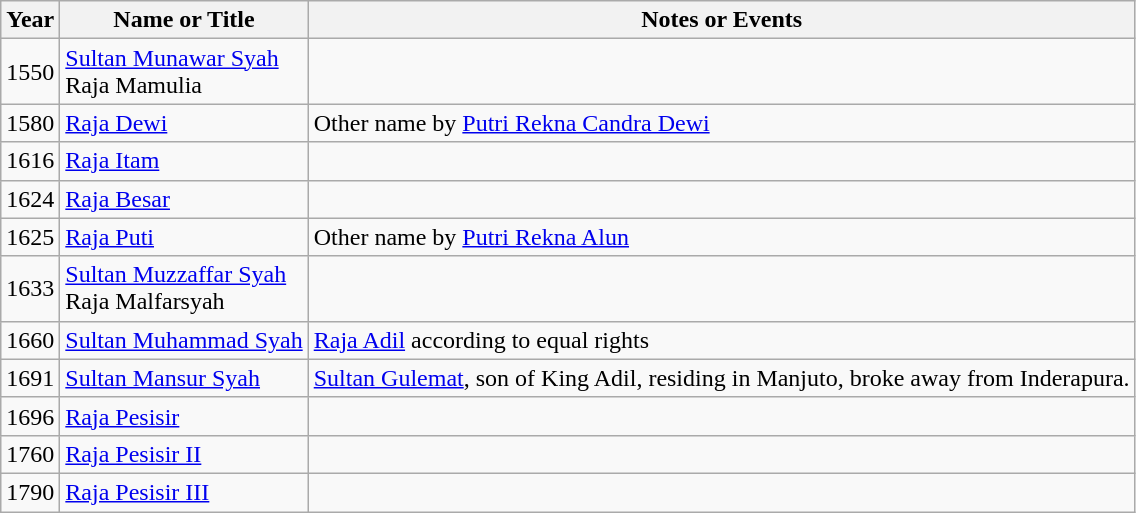<table class="wikitable sortable" border="1">
<tr>
<th>Year</th>
<th>Name or Title</th>
<th>Notes or Events</th>
</tr>
<tr>
<td>1550</td>
<td><a href='#'>Sultan Munawar Syah</a><br>Raja Mamulia</td>
<td></td>
</tr>
<tr>
<td>1580</td>
<td><a href='#'>Raja Dewi</a></td>
<td>Other name by <a href='#'>Putri Rekna Candra Dewi</a></td>
</tr>
<tr>
<td>1616</td>
<td><a href='#'>Raja Itam</a></td>
<td></td>
</tr>
<tr>
<td>1624</td>
<td><a href='#'>Raja Besar</a></td>
<td></td>
</tr>
<tr>
<td>1625</td>
<td><a href='#'>Raja Puti</a></td>
<td>Other name by <a href='#'>Putri Rekna Alun</a></td>
</tr>
<tr>
<td>1633</td>
<td><a href='#'>Sultan Muzzaffar Syah</a><br>Raja Malfarsyah</td>
<td></td>
</tr>
<tr>
<td>1660</td>
<td><a href='#'>Sultan Muhammad Syah</a></td>
<td><a href='#'>Raja Adil</a> according to equal rights</td>
</tr>
<tr>
<td>1691</td>
<td><a href='#'>Sultan Mansur Syah</a></td>
<td><a href='#'>Sultan Gulemat</a>, son of King Adil, residing in Manjuto, broke away from Inderapura.</td>
</tr>
<tr>
<td>1696</td>
<td><a href='#'>Raja Pesisir</a></td>
<td></td>
</tr>
<tr>
<td>1760</td>
<td><a href='#'>Raja Pesisir II</a></td>
<td></td>
</tr>
<tr>
<td>1790</td>
<td><a href='#'>Raja Pesisir III</a></td>
<td></td>
</tr>
</table>
